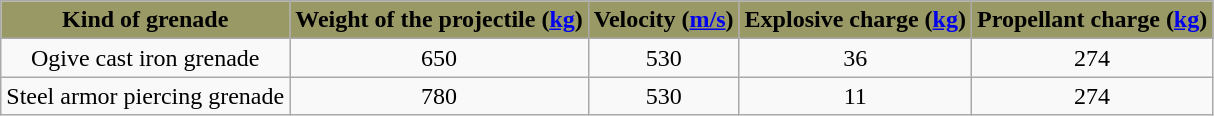<table class="wikitable centre" style="vertical-align:top;  text-align:center; border:1px solid #996;">
<tr>
<th ! scope="col" style="background: #996;">Kind of grenade</th>
<th ! scope="col" style="background: #996;">Weight of the projectile (<a href='#'>kg</a>)</th>
<th ! scope="col" style="background: #996;">Velocity (<a href='#'>m/s</a>)</th>
<th ! scope="col" style="background: #996;">Explosive charge (<a href='#'>kg</a>)</th>
<th ! scope="col" style="background: #996;">Propellant charge (<a href='#'>kg</a>)</th>
</tr>
<tr>
<td>Ogive cast iron grenade</td>
<td>650</td>
<td>530</td>
<td>36</td>
<td>274</td>
</tr>
<tr>
<td>Steel armor piercing grenade</td>
<td>780</td>
<td>530</td>
<td>11</td>
<td>274</td>
</tr>
</table>
